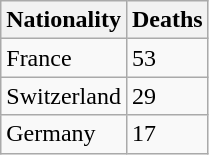<table class="wikitable">
<tr>
<th>Nationality</th>
<th>Deaths</th>
</tr>
<tr>
<td>France</td>
<td>53</td>
</tr>
<tr>
<td>Switzerland</td>
<td>29</td>
</tr>
<tr>
<td>Germany</td>
<td>17</td>
</tr>
</table>
